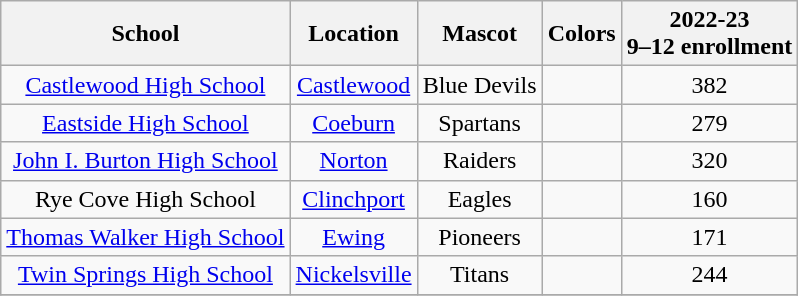<table class="wikitable" style="text-align:center;">
<tr>
<th>School</th>
<th>Location</th>
<th>Mascot</th>
<th>Colors</th>
<th>2022-23<br>9–12 enrollment</th>
</tr>
<tr>
<td><a href='#'>Castlewood High School</a></td>
<td><a href='#'>Castlewood</a></td>
<td>Blue Devils</td>
<td></td>
<td>382</td>
</tr>
<tr>
<td><a href='#'>Eastside High School</a></td>
<td><a href='#'>Coeburn</a></td>
<td>Spartans</td>
<td></td>
<td>279</td>
</tr>
<tr>
<td><a href='#'>John I. Burton High School</a></td>
<td><a href='#'>Norton</a></td>
<td>Raiders</td>
<td></td>
<td>320</td>
</tr>
<tr>
<td>Rye Cove High School</td>
<td><a href='#'>Clinchport</a></td>
<td>Eagles</td>
<td></td>
<td>160</td>
</tr>
<tr>
<td><a href='#'>Thomas Walker High School</a></td>
<td><a href='#'>Ewing</a></td>
<td>Pioneers</td>
<td></td>
<td>171</td>
</tr>
<tr>
<td><a href='#'>Twin Springs High School</a></td>
<td><a href='#'>Nickelsville</a></td>
<td>Titans</td>
<td></td>
<td>244</td>
</tr>
<tr>
</tr>
</table>
